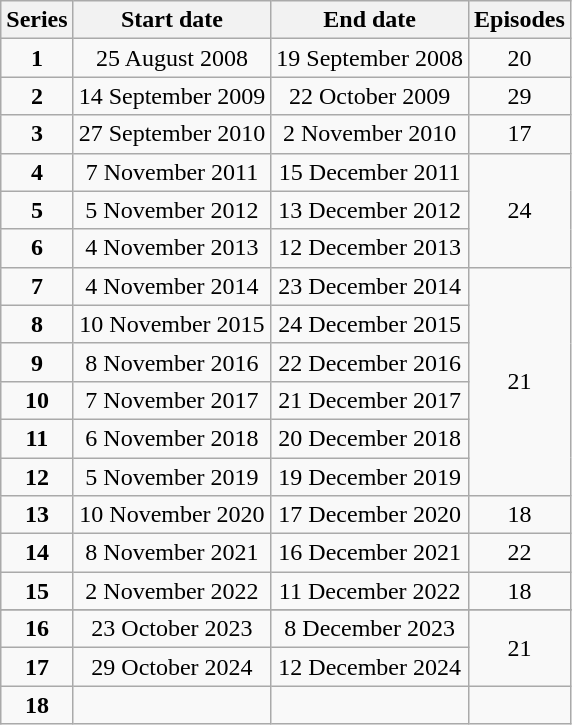<table class="wikitable" style="text-align:center;">
<tr>
<th>Series</th>
<th>Start date</th>
<th>End date</th>
<th>Episodes</th>
</tr>
<tr>
<td><strong>1</strong></td>
<td>25 August 2008</td>
<td>19 September 2008</td>
<td>20</td>
</tr>
<tr>
<td><strong>2</strong></td>
<td>14 September 2009</td>
<td>22 October 2009</td>
<td>29</td>
</tr>
<tr>
<td><strong>3</strong></td>
<td>27 September 2010</td>
<td>2 November 2010</td>
<td>17</td>
</tr>
<tr>
<td><strong>4</strong></td>
<td>7 November 2011</td>
<td>15 December 2011</td>
<td rowspan="3">24</td>
</tr>
<tr>
<td><strong>5</strong></td>
<td>5 November 2012</td>
<td>13 December 2012</td>
</tr>
<tr>
<td><strong>6</strong></td>
<td>4 November 2013</td>
<td>12 December 2013</td>
</tr>
<tr>
<td><strong>7</strong></td>
<td>4 November 2014</td>
<td>23 December 2014</td>
<td rowspan="6">21</td>
</tr>
<tr>
<td><strong>8</strong></td>
<td>10 November 2015</td>
<td>24 December 2015</td>
</tr>
<tr>
<td><strong>9</strong></td>
<td>8 November 2016</td>
<td>22 December 2016</td>
</tr>
<tr>
<td><strong>10</strong></td>
<td>7 November 2017</td>
<td>21 December 2017</td>
</tr>
<tr>
<td><strong>11</strong></td>
<td>6 November 2018</td>
<td>20 December 2018</td>
</tr>
<tr>
<td><strong>12</strong></td>
<td>5 November 2019</td>
<td>19 December 2019</td>
</tr>
<tr>
<td><strong>13</strong></td>
<td>10 November 2020</td>
<td>17 December 2020</td>
<td>18</td>
</tr>
<tr>
<td><strong>14</strong></td>
<td>8 November 2021</td>
<td>16 December 2021</td>
<td>22</td>
</tr>
<tr>
<td><strong>15</strong></td>
<td>2 November 2022</td>
<td>11 December 2022</td>
<td>18</td>
</tr>
<tr>
</tr>
<tr>
<td><strong>16</strong></td>
<td>23 October 2023</td>
<td>8 December 2023</td>
<td rowspan="2">21</td>
</tr>
<tr>
<td><strong>17</strong></td>
<td>29 October 2024</td>
<td>12 December 2024</td>
</tr>
<tr>
<td><strong>18</strong></td>
<td></td>
<td></td>
</tr>
</table>
